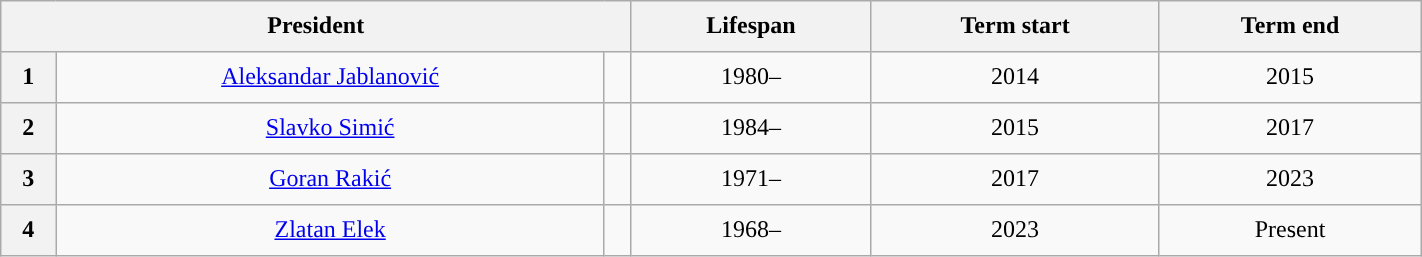<table class="wikitable collapsible collapsed" style="text-align:center; width:75%; line-height:166%; margin-bottom:0">
<tr>
<th Colspan=3>President</th>
<th>Lifespan</th>
<th>Term start</th>
<th>Term end</th>
</tr>
<tr>
<th style="background:">1</th>
<td><a href='#'>Aleksandar Jablanović</a></td>
<td></td>
<td>1980–</td>
<td>2014</td>
<td>2015</td>
</tr>
<tr>
<th style="background:">2</th>
<td><a href='#'>Slavko Simić</a></td>
<td></td>
<td>1984–</td>
<td>2015</td>
<td>2017</td>
</tr>
<tr>
<th style="background:">3</th>
<td><a href='#'>Goran Rakić</a></td>
<td></td>
<td>1971–</td>
<td>2017</td>
<td>2023</td>
</tr>
<tr>
<th style="background:">4</th>
<td><a href='#'>Zlatan Elek</a></td>
<td></td>
<td>1968–</td>
<td>2023</td>
<td>Present</td>
</tr>
</table>
